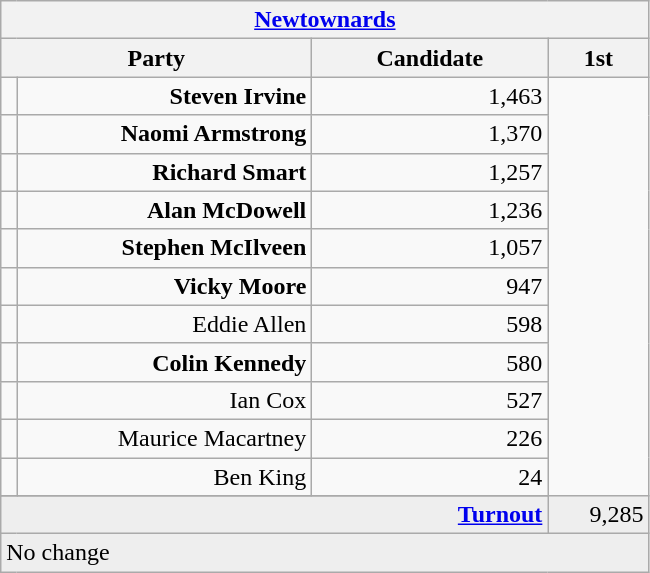<table class="wikitable">
<tr>
<th colspan="4" align="center"><a href='#'>Newtownards</a></th>
</tr>
<tr>
<th colspan="2" align="center" width=200>Party</th>
<th width=150>Candidate</th>
<th width=60>1st </th>
</tr>
<tr>
<td></td>
<td align="right"><strong>Steven Irvine</strong></td>
<td align="right">1,463</td>
</tr>
<tr>
<td></td>
<td align="right"><strong>Naomi Armstrong</strong></td>
<td align="right">1,370</td>
</tr>
<tr>
<td></td>
<td align="right"><strong>Richard Smart</strong></td>
<td align="right">1,257</td>
</tr>
<tr>
<td></td>
<td align="right"><strong>Alan McDowell</strong></td>
<td align="right">1,236</td>
</tr>
<tr>
<td></td>
<td align="right"><strong>Stephen McIlveen</strong></td>
<td align="right">1,057</td>
</tr>
<tr>
<td></td>
<td align="right"><strong>Vicky Moore</strong></td>
<td align="right">947</td>
</tr>
<tr>
<td></td>
<td align="right">Eddie Allen</td>
<td align="right">598</td>
</tr>
<tr>
<td></td>
<td align="right"><strong>Colin Kennedy</strong></td>
<td align="right">580</td>
</tr>
<tr>
<td></td>
<td align="right">Ian Cox</td>
<td align="right">527</td>
</tr>
<tr>
<td></td>
<td align="right">Maurice Macartney</td>
<td align="right">226</td>
</tr>
<tr>
<td></td>
<td align="right">Ben King</td>
<td align="right">24</td>
</tr>
<tr>
</tr>
<tr bgcolor="EEEEEE">
<td colspan=3 align="right"><strong><a href='#'>Turnout</a></strong></td>
<td align="right">9,285</td>
</tr>
<tr bgcolor="EEEEEE">
<td colspan=4 bgcolor="EEEEEE">No change</td>
</tr>
</table>
